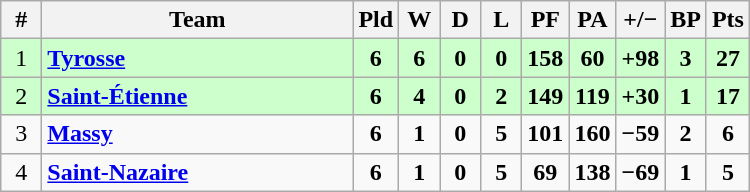<table class="wikitable" style="text-align: center;">
<tr>
<th width="20">#</th>
<th width="200">Team</th>
<th width="20">Pld</th>
<th width="20">W</th>
<th width="20">D</th>
<th width="20">L</th>
<th width="20">PF</th>
<th width="20">PA</th>
<th width="25">+/−</th>
<th width="20">BP</th>
<th width="20">Pts</th>
</tr>
<tr bgcolor=#ccffcc align=center>
<td>1</td>
<td align=left><strong><a href='#'>Tyrosse</a></strong></td>
<td><strong>6</strong></td>
<td><strong>6</strong></td>
<td><strong>0</strong></td>
<td><strong>0</strong></td>
<td><strong>158</strong></td>
<td><strong>60</strong></td>
<td><strong>+98</strong></td>
<td><strong>3</strong></td>
<td><strong>27</strong></td>
</tr>
<tr bgcolor=#ccffcc align=center>
<td>2</td>
<td align=left><strong><a href='#'>Saint-Étienne</a></strong></td>
<td><strong>6</strong></td>
<td><strong>4</strong></td>
<td><strong>0</strong></td>
<td><strong>2</strong></td>
<td><strong>149</strong></td>
<td><strong>119</strong></td>
<td><strong>+30</strong></td>
<td><strong>1</strong></td>
<td><strong>17</strong></td>
</tr>
<tr align=center>
<td>3</td>
<td align=left><strong><a href='#'>Massy</a></strong></td>
<td><strong>6</strong></td>
<td><strong>1</strong></td>
<td><strong>0</strong></td>
<td><strong>5</strong></td>
<td><strong>101</strong></td>
<td><strong>160</strong></td>
<td><strong>−59</strong></td>
<td><strong>2</strong></td>
<td><strong>6</strong></td>
</tr>
<tr align=center>
<td>4</td>
<td align=left><strong><a href='#'>Saint-Nazaire</a></strong></td>
<td><strong>6</strong></td>
<td><strong>1</strong></td>
<td><strong>0</strong></td>
<td><strong>5</strong></td>
<td><strong>69</strong></td>
<td><strong>138</strong></td>
<td><strong>−69</strong></td>
<td><strong>1</strong></td>
<td><strong>5</strong></td>
</tr>
</table>
